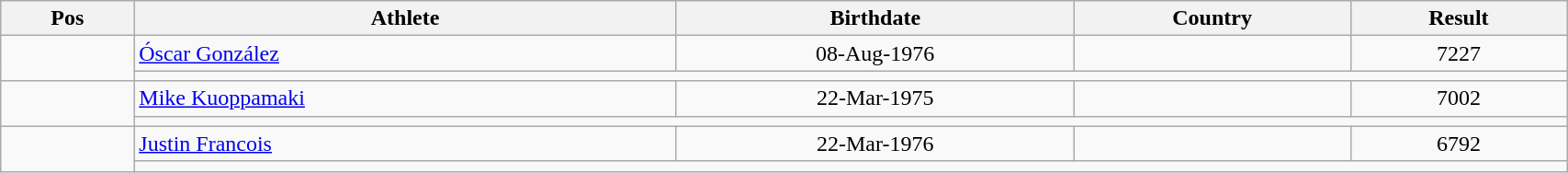<table class="wikitable"  style="text-align:center; width:90%;">
<tr>
<th>Pos</th>
<th>Athlete</th>
<th>Birthdate</th>
<th>Country</th>
<th>Result</th>
</tr>
<tr>
<td align=center rowspan=2></td>
<td align=left><a href='#'>Óscar González</a></td>
<td>08-Aug-1976</td>
<td align=left></td>
<td>7227</td>
</tr>
<tr>
<td colspan=4></td>
</tr>
<tr>
<td align=center rowspan=2></td>
<td align=left><a href='#'>Mike Kuoppamaki</a></td>
<td>22-Mar-1975</td>
<td align=left></td>
<td>7002</td>
</tr>
<tr>
<td colspan=4></td>
</tr>
<tr>
<td align=center rowspan=2></td>
<td align=left><a href='#'>Justin Francois</a></td>
<td>22-Mar-1976</td>
<td align=left></td>
<td>6792</td>
</tr>
<tr>
<td colspan=4></td>
</tr>
</table>
